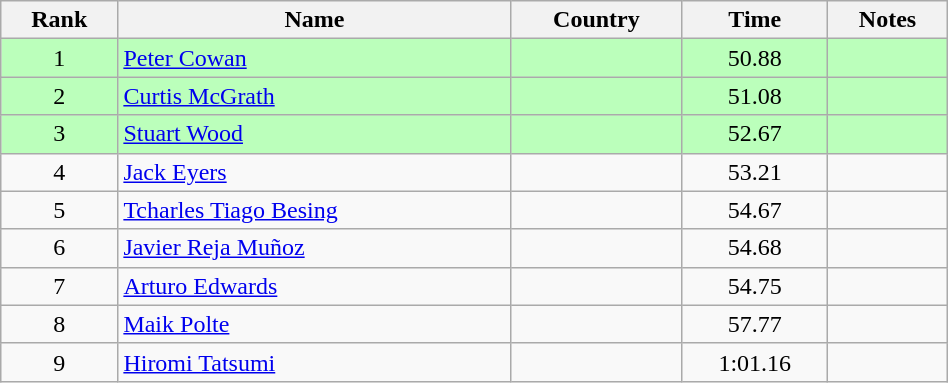<table class="wikitable" style="text-align:center;width: 50%">
<tr>
<th>Rank</th>
<th>Name</th>
<th>Country</th>
<th>Time</th>
<th>Notes</th>
</tr>
<tr bgcolor=bbffbb>
<td>1</td>
<td align="left"><a href='#'>Peter Cowan</a></td>
<td align="left"></td>
<td>50.88</td>
<td></td>
</tr>
<tr bgcolor=bbffbb>
<td>2</td>
<td align="left"><a href='#'>Curtis McGrath</a></td>
<td align="left"></td>
<td>51.08</td>
<td></td>
</tr>
<tr bgcolor=bbffbb>
<td>3</td>
<td align="left"><a href='#'>Stuart Wood</a></td>
<td align="left"></td>
<td>52.67</td>
<td></td>
</tr>
<tr>
<td>4</td>
<td align="left"><a href='#'>Jack Eyers</a></td>
<td align="left"></td>
<td>53.21</td>
<td></td>
</tr>
<tr>
<td>5</td>
<td align="left"><a href='#'>Tcharles Tiago Besing</a></td>
<td align="left"></td>
<td>54.67</td>
<td></td>
</tr>
<tr>
<td>6</td>
<td align="left"><a href='#'>Javier Reja Muñoz</a></td>
<td align="left"></td>
<td>54.68</td>
<td></td>
</tr>
<tr>
<td>7</td>
<td align="left"><a href='#'>Arturo Edwards</a></td>
<td align="left"></td>
<td>54.75</td>
<td></td>
</tr>
<tr>
<td>8</td>
<td align="left"><a href='#'>Maik Polte</a></td>
<td align="left"></td>
<td>57.77</td>
<td></td>
</tr>
<tr>
<td>9</td>
<td align="left"><a href='#'>Hiromi Tatsumi</a></td>
<td align="left"></td>
<td>1:01.16</td>
<td></td>
</tr>
</table>
